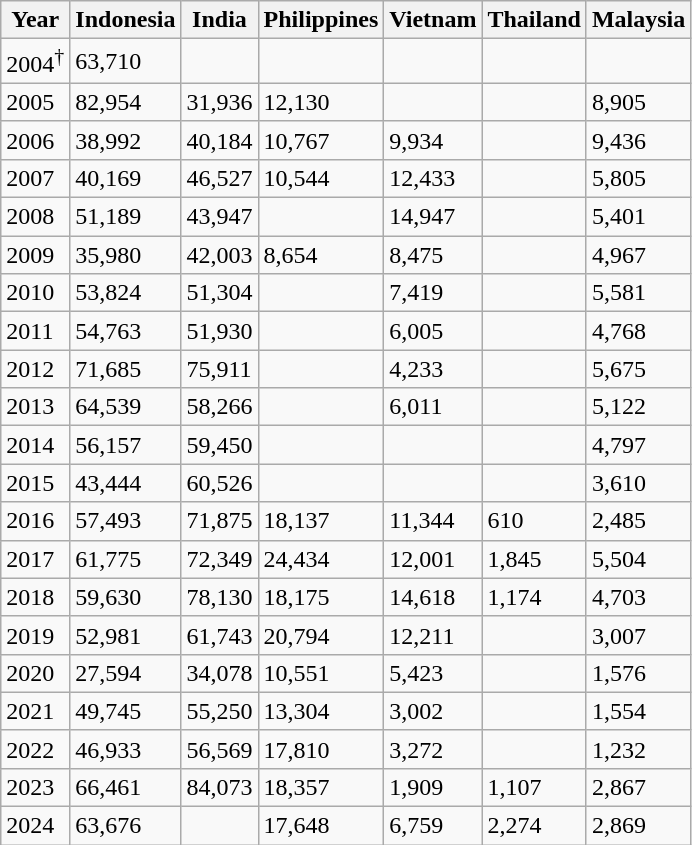<table class="wikitable">
<tr>
<th>Year</th>
<th>Indonesia</th>
<th>India</th>
<th>Philippines</th>
<th>Vietnam</th>
<th>Thailand</th>
<th>Malaysia</th>
</tr>
<tr>
<td>2004<sup>†</sup></td>
<td>63,710</td>
<td></td>
<td></td>
<td></td>
<td></td>
<td></td>
</tr>
<tr>
<td>2005</td>
<td>82,954</td>
<td>31,936</td>
<td>12,130</td>
<td></td>
<td></td>
<td>8,905</td>
</tr>
<tr>
<td>2006</td>
<td>38,992</td>
<td>40,184</td>
<td>10,767</td>
<td>9,934</td>
<td></td>
<td>9,436</td>
</tr>
<tr>
<td>2007</td>
<td>40,169</td>
<td>46,527</td>
<td>10,544</td>
<td>12,433</td>
<td></td>
<td>5,805</td>
</tr>
<tr>
<td>2008</td>
<td>51,189</td>
<td>43,947</td>
<td></td>
<td>14,947</td>
<td></td>
<td>5,401</td>
</tr>
<tr>
<td>2009</td>
<td>35,980</td>
<td>42,003</td>
<td>8,654</td>
<td>8,475</td>
<td></td>
<td>4,967</td>
</tr>
<tr>
<td>2010</td>
<td>53,824</td>
<td>51,304</td>
<td></td>
<td>7,419</td>
<td></td>
<td>5,581</td>
</tr>
<tr>
<td>2011</td>
<td>54,763</td>
<td>51,930</td>
<td></td>
<td>6,005</td>
<td></td>
<td>4,768</td>
</tr>
<tr>
<td>2012</td>
<td>71,685</td>
<td>75,911</td>
<td></td>
<td>4,233</td>
<td></td>
<td>5,675</td>
</tr>
<tr>
<td>2013</td>
<td>64,539</td>
<td>58,266</td>
<td></td>
<td>6,011</td>
<td></td>
<td>5,122</td>
</tr>
<tr>
<td>2014</td>
<td>56,157</td>
<td>59,450</td>
<td></td>
<td></td>
<td></td>
<td>4,797</td>
</tr>
<tr>
<td>2015</td>
<td>43,444</td>
<td>60,526</td>
<td></td>
<td></td>
<td></td>
<td>3,610</td>
</tr>
<tr>
<td>2016</td>
<td>57,493</td>
<td>71,875</td>
<td>18,137</td>
<td>11,344</td>
<td>610</td>
<td>2,485</td>
</tr>
<tr>
<td>2017</td>
<td>61,775</td>
<td>72,349</td>
<td>24,434</td>
<td>12,001</td>
<td>1,845</td>
<td>5,504</td>
</tr>
<tr>
<td>2018</td>
<td>59,630</td>
<td>78,130</td>
<td>18,175</td>
<td>14,618</td>
<td>1,174</td>
<td>4,703</td>
</tr>
<tr>
<td>2019</td>
<td>52,981</td>
<td>61,743</td>
<td>20,794</td>
<td>12,211</td>
<td></td>
<td>3,007</td>
</tr>
<tr>
<td>2020</td>
<td>27,594</td>
<td>34,078</td>
<td>10,551</td>
<td>5,423</td>
<td></td>
<td>1,576</td>
</tr>
<tr>
<td>2021</td>
<td>49,745</td>
<td>55,250</td>
<td>13,304</td>
<td>3,002</td>
<td></td>
<td>1,554</td>
</tr>
<tr>
<td>2022</td>
<td>46,933</td>
<td>56,569</td>
<td>17,810</td>
<td>3,272</td>
<td></td>
<td>1,232</td>
</tr>
<tr>
<td>2023</td>
<td>66,461</td>
<td>84,073</td>
<td>18,357</td>
<td>1,909</td>
<td>1,107</td>
<td>2,867</td>
</tr>
<tr>
<td>2024</td>
<td>63,676</td>
<td></td>
<td>17,648</td>
<td>6,759</td>
<td>2,274</td>
<td>2,869</td>
</tr>
</table>
